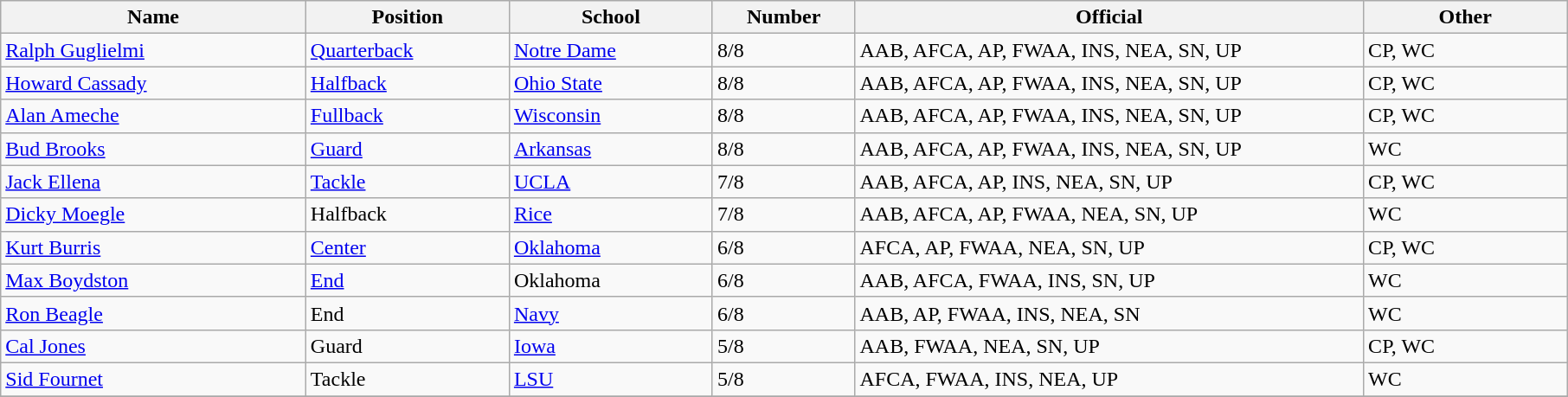<table class="wikitable sortable">
<tr>
<th bgcolor="#DDDDFF" width="15%">Name</th>
<th bgcolor="#DDDDFF" width="10%">Position</th>
<th bgcolor="#DDDDFF" width="10%">School</th>
<th bgcolor="#DDDDFF" width="7%">Number</th>
<th bgcolor="#DDDDFF" width="25%">Official</th>
<th bgcolor="#DDDDFF" width="10%">Other</th>
</tr>
<tr align="left">
<td><a href='#'>Ralph Guglielmi</a></td>
<td><a href='#'>Quarterback</a></td>
<td><a href='#'>Notre Dame</a></td>
<td>8/8</td>
<td>AAB, AFCA, AP, FWAA, INS, NEA, SN, UP</td>
<td>CP, WC</td>
</tr>
<tr align="left">
<td><a href='#'>Howard Cassady</a></td>
<td><a href='#'>Halfback</a></td>
<td><a href='#'>Ohio State</a></td>
<td>8/8</td>
<td>AAB, AFCA, AP, FWAA, INS, NEA, SN, UP</td>
<td>CP, WC</td>
</tr>
<tr align="left">
<td><a href='#'>Alan Ameche</a></td>
<td><a href='#'>Fullback</a></td>
<td><a href='#'>Wisconsin</a></td>
<td>8/8</td>
<td>AAB, AFCA, AP, FWAA, INS, NEA, SN, UP</td>
<td>CP, WC</td>
</tr>
<tr align="left">
<td><a href='#'>Bud Brooks</a></td>
<td><a href='#'>Guard</a></td>
<td><a href='#'>Arkansas</a></td>
<td>8/8</td>
<td>AAB, AFCA, AP, FWAA, INS, NEA, SN, UP</td>
<td>WC</td>
</tr>
<tr align="left">
<td><a href='#'>Jack Ellena</a></td>
<td><a href='#'>Tackle</a></td>
<td><a href='#'>UCLA</a></td>
<td>7/8</td>
<td>AAB, AFCA, AP, INS, NEA, SN, UP</td>
<td>CP, WC</td>
</tr>
<tr align="left">
<td><a href='#'>Dicky Moegle</a></td>
<td>Halfback</td>
<td><a href='#'>Rice</a></td>
<td>7/8</td>
<td>AAB, AFCA, AP, FWAA, NEA, SN, UP</td>
<td>WC</td>
</tr>
<tr align="left">
<td><a href='#'>Kurt Burris</a></td>
<td><a href='#'>Center</a></td>
<td><a href='#'>Oklahoma</a></td>
<td>6/8</td>
<td>AFCA, AP, FWAA, NEA, SN, UP</td>
<td>CP, WC</td>
</tr>
<tr align="left">
<td><a href='#'>Max Boydston</a></td>
<td><a href='#'>End</a></td>
<td>Oklahoma</td>
<td>6/8</td>
<td>AAB, AFCA, FWAA, INS, SN, UP</td>
<td>WC</td>
</tr>
<tr align="left">
<td><a href='#'>Ron Beagle</a></td>
<td>End</td>
<td><a href='#'>Navy</a></td>
<td>6/8</td>
<td>AAB, AP, FWAA, INS, NEA, SN</td>
<td>WC</td>
</tr>
<tr align="left">
<td><a href='#'>Cal Jones</a></td>
<td>Guard</td>
<td><a href='#'>Iowa</a></td>
<td>5/8</td>
<td>AAB, FWAA, NEA, SN, UP</td>
<td>CP, WC</td>
</tr>
<tr align="left">
<td><a href='#'>Sid Fournet</a></td>
<td>Tackle</td>
<td><a href='#'>LSU</a></td>
<td>5/8</td>
<td>AFCA, FWAA, INS, NEA, UP</td>
<td>WC</td>
</tr>
<tr align="left">
</tr>
</table>
